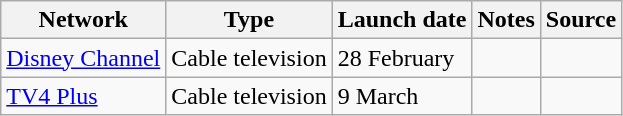<table class="wikitable sortable">
<tr>
<th>Network</th>
<th>Type</th>
<th>Launch date</th>
<th>Notes</th>
<th>Source</th>
</tr>
<tr>
<td><a href='#'>Disney Channel</a></td>
<td>Cable television</td>
<td>28 February</td>
<td></td>
<td></td>
</tr>
<tr>
<td><a href='#'>TV4 Plus</a></td>
<td>Cable television</td>
<td>9 March</td>
<td></td>
<td></td>
</tr>
</table>
